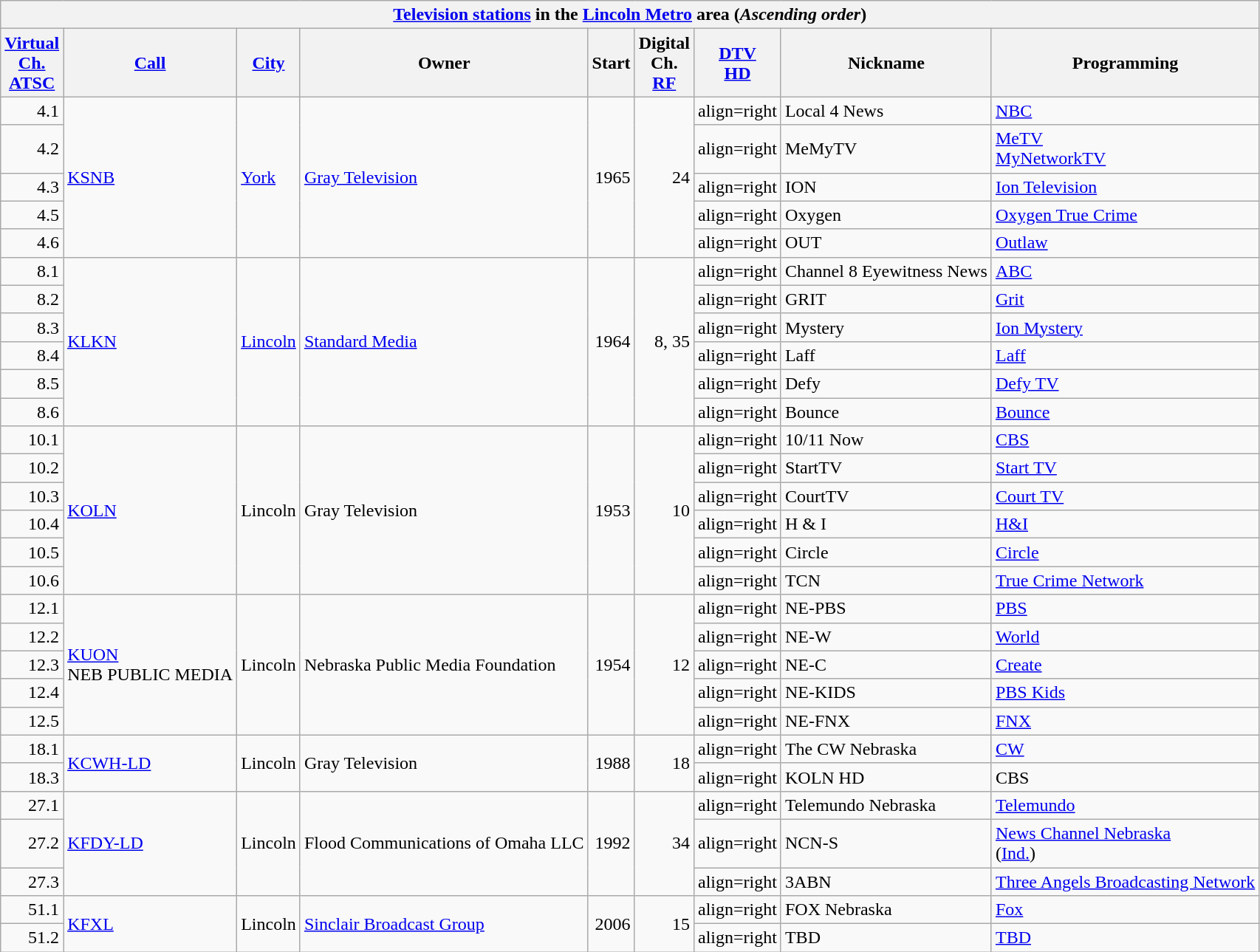<table class="wikitable sortable">
<tr>
<th align="center" colspan="10"><strong><a href='#'>Television stations</a> in the <a href='#'>Lincoln Metro</a> area</strong> (<em>Ascending order</em>)</th>
</tr>
<tr>
<th><a href='#'>Virtual<br>Ch.</a><br><a href='#'>ATSC</a></th>
<th><a href='#'>Call</a></th>
<th><a href='#'>City</a></th>
<th>Owner</th>
<th>Start</th>
<th>Digital<br>Ch.<br><strong><a href='#'>RF</a></strong></th>
<th><a href='#'>DTV</a><br><a href='#'>HD</a></th>
<th>Nickname</th>
<th>Programming</th>
</tr>
<tr>
<td align=right>4.1</td>
<td rowspan="5"><a href='#'>KSNB</a></td>
<td rowspan="5"><a href='#'>York</a></td>
<td rowspan="5"><a href='#'>Gray Television</a></td>
<td rowspan="5" align=right>1965 </td>
<td rowspan="5" align=right>24</td>
<td>align=right </td>
<td>Local 4 News</td>
<td><a href='#'>NBC</a></td>
</tr>
<tr>
<td align=right>4.2</td>
<td>align=right </td>
<td>MeMyTV</td>
<td><a href='#'>MeTV</a><br><a href='#'>MyNetworkTV</a></td>
</tr>
<tr>
<td align=right>4.3</td>
<td>align=right </td>
<td>ION</td>
<td><a href='#'>Ion Television</a></td>
</tr>
<tr>
<td align=right>4.5</td>
<td>align=right </td>
<td>Oxygen</td>
<td><a href='#'>Oxygen True Crime</a></td>
</tr>
<tr>
<td align=right>4.6</td>
<td>align=right </td>
<td>OUT</td>
<td><a href='#'>Outlaw</a></td>
</tr>
<tr>
<td align=right>8.1</td>
<td rowspan="6"><a href='#'>KLKN</a></td>
<td rowspan="6"><a href='#'>Lincoln</a></td>
<td rowspan="6"><a href='#'>Standard Media</a></td>
<td rowspan="6" align=right>1964</td>
<td rowspan="6" align=right>8, 35</td>
<td>align=right </td>
<td>Channel 8 Eyewitness News</td>
<td><a href='#'>ABC</a></td>
</tr>
<tr>
<td align=right>8.2</td>
<td>align=right </td>
<td>GRIT</td>
<td><a href='#'>Grit</a></td>
</tr>
<tr>
<td align=right>8.3</td>
<td>align=right </td>
<td>Mystery</td>
<td><a href='#'>Ion Mystery</a></td>
</tr>
<tr>
<td align=right>8.4</td>
<td>align=right </td>
<td>Laff</td>
<td><a href='#'>Laff</a></td>
</tr>
<tr>
<td align=right>8.5</td>
<td>align=right </td>
<td>Defy</td>
<td><a href='#'>Defy TV</a></td>
</tr>
<tr>
<td align=right>8.6</td>
<td>align=right </td>
<td>Bounce</td>
<td><a href='#'>Bounce</a></td>
</tr>
<tr>
<td align=right>10.1</td>
<td rowspan="6"><a href='#'>KOLN</a></td>
<td rowspan="6">Lincoln</td>
<td rowspan="6">Gray Television</td>
<td rowspan="6" align=right>1953</td>
<td rowspan="6" align=right>10</td>
<td>align=right </td>
<td>10/11 Now</td>
<td><a href='#'>CBS</a></td>
</tr>
<tr>
<td align=right>10.2</td>
<td>align=right </td>
<td>StartTV</td>
<td><a href='#'>Start TV</a></td>
</tr>
<tr>
<td align=right>10.3</td>
<td>align=right </td>
<td>CourtTV</td>
<td><a href='#'>Court TV</a></td>
</tr>
<tr>
<td align=right>10.4</td>
<td>align=right </td>
<td>H & I</td>
<td><a href='#'>H&I</a></td>
</tr>
<tr>
<td align=right>10.5</td>
<td>align=right </td>
<td>Circle</td>
<td><a href='#'>Circle</a></td>
</tr>
<tr>
<td align=right>10.6</td>
<td>align=right </td>
<td>TCN</td>
<td><a href='#'>True Crime Network</a></td>
</tr>
<tr>
<td align=right>12.1</td>
<td rowspan="5"><a href='#'>KUON</a><br>NEB PUBLIC MEDIA</td>
<td rowspan="5">Lincoln</td>
<td rowspan="5">Nebraska Public Media Foundation</td>
<td rowspan="5" align=right>1954</td>
<td rowspan="5" align=right>12</td>
<td>align=right </td>
<td>NE-PBS</td>
<td><a href='#'>PBS</a></td>
</tr>
<tr>
<td align=right>12.2</td>
<td>align=right </td>
<td>NE-W</td>
<td><a href='#'>World</a></td>
</tr>
<tr>
<td align=right>12.3</td>
<td>align=right </td>
<td>NE-C</td>
<td><a href='#'>Create</a></td>
</tr>
<tr>
<td align=right>12.4</td>
<td>align=right </td>
<td>NE-KIDS</td>
<td><a href='#'>PBS Kids</a></td>
</tr>
<tr>
<td align=right>12.5</td>
<td>align=right </td>
<td>NE-FNX</td>
<td><a href='#'>FNX</a></td>
</tr>
<tr>
<td align=right>18.1</td>
<td rowspan="2"><a href='#'>KCWH-LD</a></td>
<td rowspan="2">Lincoln</td>
<td rowspan="2">Gray Television</td>
<td rowspan="2" align=right>1988</td>
<td rowspan="2" align=right>18</td>
<td>align=right </td>
<td>The CW Nebraska</td>
<td><a href='#'>CW</a></td>
</tr>
<tr>
<td align=right>18.3</td>
<td>align=right </td>
<td>KOLN HD</td>
<td>CBS </td>
</tr>
<tr>
<td align=right>27.1</td>
<td rowspan="3"><a href='#'>KFDY-LD</a><br></td>
<td rowspan="3">Lincoln</td>
<td rowspan="3">Flood Communications of Omaha LLC</td>
<td rowspan="3" align=right>1992</td>
<td rowspan="3" align=right>34</td>
<td>align=right </td>
<td>Telemundo Nebraska</td>
<td><a href='#'>Telemundo</a></td>
</tr>
<tr>
<td align=right>27.2</td>
<td>align=right </td>
<td>NCN-S</td>
<td><a href='#'>News Channel Nebraska</a><br>(<a href='#'>Ind.</a>)</td>
</tr>
<tr>
<td align=right>27.3</td>
<td>align=right </td>
<td>3ABN</td>
<td><a href='#'>Three Angels Broadcasting Network</a></td>
</tr>
<tr>
<td align=right>51.1</td>
<td rowspan="2"><a href='#'>KFXL</a></td>
<td rowspan="2">Lincoln</td>
<td rowspan="2"><a href='#'>Sinclair Broadcast Group</a></td>
<td rowspan="2" align=right>2006</td>
<td rowspan="2" align=right>15</td>
<td>align=right </td>
<td>FOX Nebraska</td>
<td><a href='#'>Fox</a></td>
</tr>
<tr>
<td align=right>51.2</td>
<td>align=right </td>
<td>TBD</td>
<td><a href='#'>TBD</a></td>
</tr>
</table>
